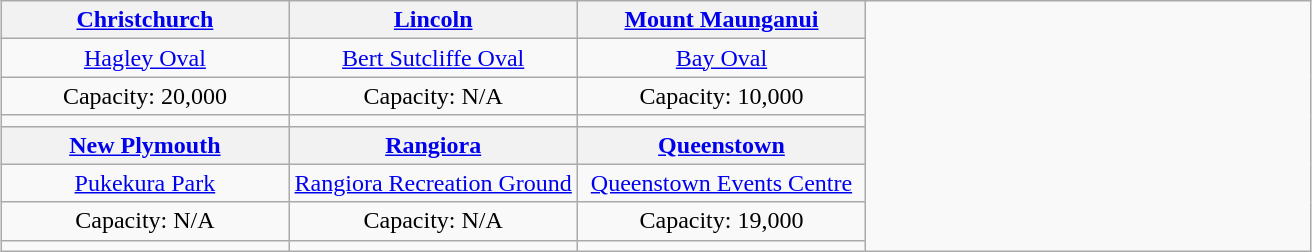<table class="wikitable" style="text-align:center; margin:0 auto; clear:both">
<tr>
<th style="width:22%"><a href='#'>Christchurch</a></th>
<th style="width:22%"><a href='#'>Lincoln</a></th>
<th style="width:22%"><a href='#'>Mount Maunganui</a></th>
<td rowspan="8" style="width:34%"><br></td>
</tr>
<tr>
<td><a href='#'>Hagley Oval</a></td>
<td><a href='#'>Bert Sutcliffe Oval</a></td>
<td><a href='#'>Bay Oval</a></td>
</tr>
<tr>
<td>Capacity: 20,000</td>
<td>Capacity: N/A</td>
<td>Capacity: 10,000</td>
</tr>
<tr>
<td></td>
<td></td>
<td></td>
</tr>
<tr>
<th><a href='#'>New Plymouth</a></th>
<th><a href='#'>Rangiora</a></th>
<th><a href='#'>Queenstown</a></th>
</tr>
<tr>
<td><a href='#'>Pukekura Park</a></td>
<td><a href='#'>Rangiora Recreation Ground</a></td>
<td><a href='#'>Queenstown Events Centre</a></td>
</tr>
<tr>
<td>Capacity: N/A</td>
<td>Capacity: N/A</td>
<td>Capacity: 19,000</td>
</tr>
<tr>
<td></td>
<td></td>
<td></td>
</tr>
</table>
